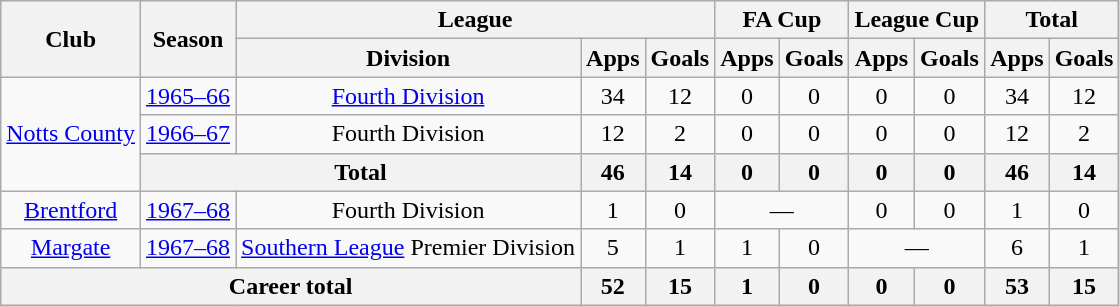<table class="wikitable" style="text-align: center;">
<tr>
<th rowspan="2">Club</th>
<th rowspan="2">Season</th>
<th colspan="3">League</th>
<th colspan="2">FA Cup</th>
<th colspan="2">League Cup</th>
<th colspan="2">Total</th>
</tr>
<tr>
<th>Division</th>
<th>Apps</th>
<th>Goals</th>
<th>Apps</th>
<th>Goals</th>
<th>Apps</th>
<th>Goals</th>
<th>Apps</th>
<th>Goals</th>
</tr>
<tr>
<td rowspan="3"><a href='#'>Notts County</a></td>
<td><a href='#'>1965–66</a></td>
<td><a href='#'>Fourth Division</a></td>
<td>34</td>
<td>12</td>
<td>0</td>
<td>0</td>
<td>0</td>
<td>0</td>
<td>34</td>
<td>12</td>
</tr>
<tr>
<td><a href='#'>1966–67</a></td>
<td>Fourth Division</td>
<td>12</td>
<td>2</td>
<td>0</td>
<td>0</td>
<td>0</td>
<td>0</td>
<td>12</td>
<td>2</td>
</tr>
<tr>
<th colspan="2">Total</th>
<th>46</th>
<th>14</th>
<th>0</th>
<th>0</th>
<th>0</th>
<th>0</th>
<th>46</th>
<th>14</th>
</tr>
<tr>
<td><a href='#'>Brentford</a></td>
<td><a href='#'>1967–68</a></td>
<td>Fourth Division</td>
<td>1</td>
<td>0</td>
<td colspan="2">—</td>
<td>0</td>
<td>0</td>
<td>1</td>
<td>0</td>
</tr>
<tr>
<td><a href='#'>Margate</a></td>
<td><a href='#'>1967–68</a></td>
<td><a href='#'>Southern League</a> Premier Division</td>
<td>5</td>
<td>1</td>
<td>1</td>
<td>0</td>
<td colspan="2">—</td>
<td>6</td>
<td>1</td>
</tr>
<tr>
<th colspan="3">Career total</th>
<th>52</th>
<th>15</th>
<th>1</th>
<th>0</th>
<th>0</th>
<th>0</th>
<th>53</th>
<th>15</th>
</tr>
</table>
